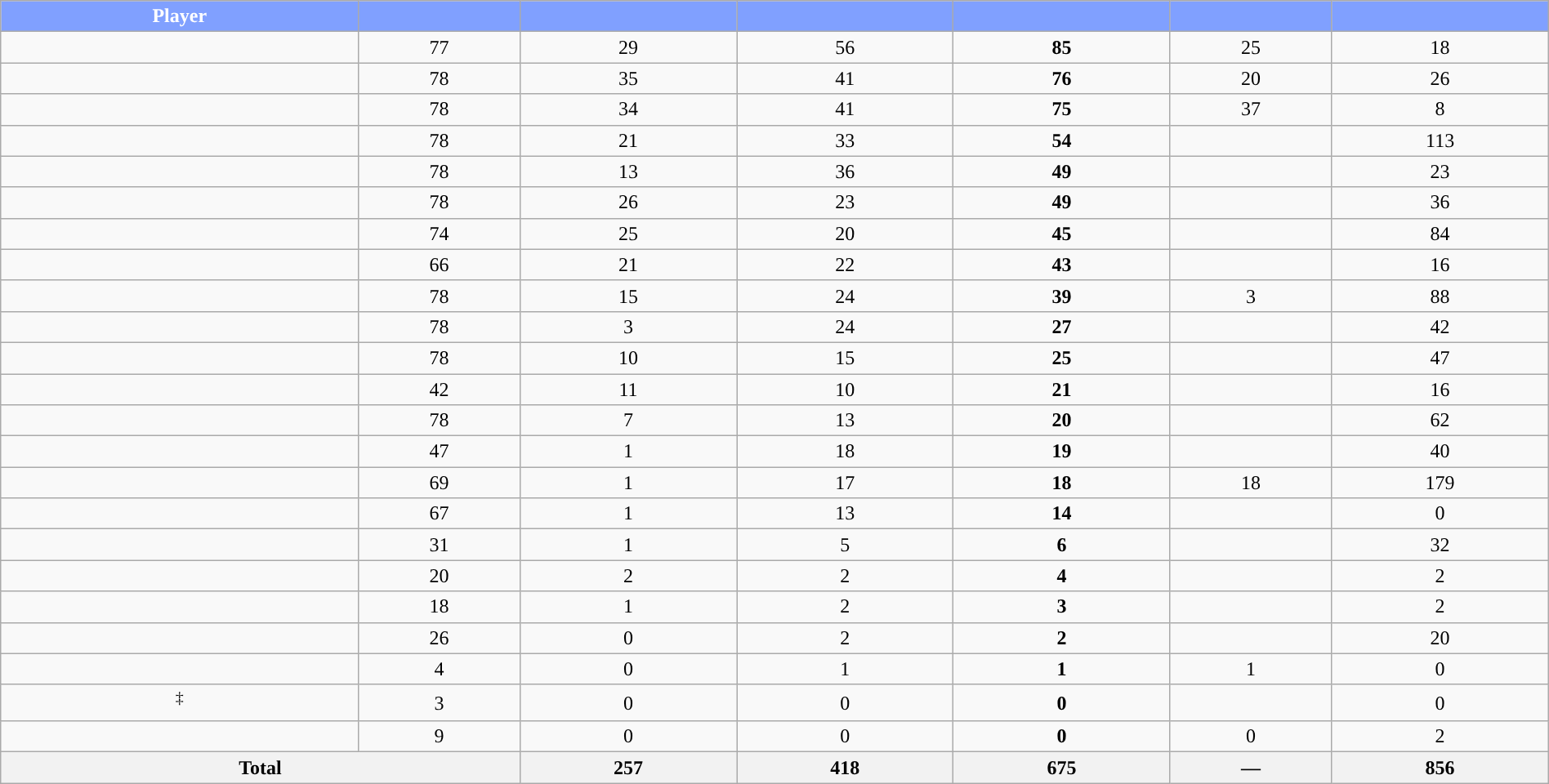<table class="wikitable sortable" style="width:100%; text-align:center;">
<tr align=center>
<th style="color:white; background:#80A0FF; ">Player</th>
<th style="color:white; background:#80A0FF; "></th>
<th style="color:white; background:#80A0FF; "></th>
<th style="color:white; background:#80A0FF; "></th>
<th style="color:white; background:#80A0FF; "></th>
<th style="color:white; background:#80A0FF; "></th>
<th style="color:white; background:#80A0FF; "></th>
</tr>
<tr>
<td></td>
<td>77</td>
<td>29</td>
<td>56</td>
<td><strong>85</strong></td>
<td>25</td>
<td>18</td>
</tr>
<tr>
<td></td>
<td>78</td>
<td>35</td>
<td>41</td>
<td><strong>76</strong></td>
<td>20</td>
<td>26</td>
</tr>
<tr>
<td></td>
<td>78</td>
<td>34</td>
<td>41</td>
<td><strong>75</strong></td>
<td>37</td>
<td>8</td>
</tr>
<tr>
<td></td>
<td>78</td>
<td>21</td>
<td>33</td>
<td><strong>54</strong></td>
<td></td>
<td>113</td>
</tr>
<tr>
<td></td>
<td>78</td>
<td>13</td>
<td>36</td>
<td><strong>49</strong></td>
<td></td>
<td>23</td>
</tr>
<tr>
<td></td>
<td>78</td>
<td>26</td>
<td>23</td>
<td><strong>49</strong></td>
<td></td>
<td>36</td>
</tr>
<tr>
<td></td>
<td>74</td>
<td>25</td>
<td>20</td>
<td><strong>45</strong></td>
<td></td>
<td>84</td>
</tr>
<tr>
<td></td>
<td>66</td>
<td>21</td>
<td>22</td>
<td><strong>43</strong></td>
<td></td>
<td>16</td>
</tr>
<tr>
<td></td>
<td>78</td>
<td>15</td>
<td>24</td>
<td><strong>39</strong></td>
<td>3</td>
<td>88</td>
</tr>
<tr>
<td></td>
<td>78</td>
<td>3</td>
<td>24</td>
<td><strong>27</strong></td>
<td></td>
<td>42</td>
</tr>
<tr>
<td></td>
<td>78</td>
<td>10</td>
<td>15</td>
<td><strong>25</strong></td>
<td></td>
<td>47</td>
</tr>
<tr>
<td></td>
<td>42</td>
<td>11</td>
<td>10</td>
<td><strong>21</strong></td>
<td></td>
<td>16</td>
</tr>
<tr>
<td></td>
<td>78</td>
<td>7</td>
<td>13</td>
<td><strong>20</strong></td>
<td></td>
<td>62</td>
</tr>
<tr>
<td></td>
<td>47</td>
<td>1</td>
<td>18</td>
<td><strong>19</strong></td>
<td></td>
<td>40</td>
</tr>
<tr>
<td></td>
<td>69</td>
<td>1</td>
<td>17</td>
<td><strong>18</strong></td>
<td>18</td>
<td>179</td>
</tr>
<tr>
<td></td>
<td>67</td>
<td>1</td>
<td>13</td>
<td><strong>14</strong></td>
<td></td>
<td>0</td>
</tr>
<tr>
<td></td>
<td>31</td>
<td>1</td>
<td>5</td>
<td><strong>6</strong></td>
<td></td>
<td>32</td>
</tr>
<tr>
<td></td>
<td>20</td>
<td>2</td>
<td>2</td>
<td><strong>4</strong></td>
<td></td>
<td>2</td>
</tr>
<tr>
<td></td>
<td>18</td>
<td>1</td>
<td>2</td>
<td><strong>3</strong></td>
<td></td>
<td>2</td>
</tr>
<tr>
<td></td>
<td>26</td>
<td>0</td>
<td>2</td>
<td><strong>2</strong></td>
<td></td>
<td>20</td>
</tr>
<tr>
<td></td>
<td>4</td>
<td>0</td>
<td>1</td>
<td><strong>1</strong></td>
<td>1</td>
<td>0</td>
</tr>
<tr>
<td><sup>‡</sup></td>
<td>3</td>
<td>0</td>
<td>0</td>
<td><strong>0</strong></td>
<td></td>
<td>0</td>
</tr>
<tr>
<td></td>
<td>9</td>
<td>0</td>
<td>0</td>
<td><strong>0</strong></td>
<td>0</td>
<td>2</td>
</tr>
<tr class="sortbottom">
<th colspan=2>Total</th>
<th>257</th>
<th>418</th>
<th>675</th>
<th>—</th>
<th>856</th>
</tr>
</table>
